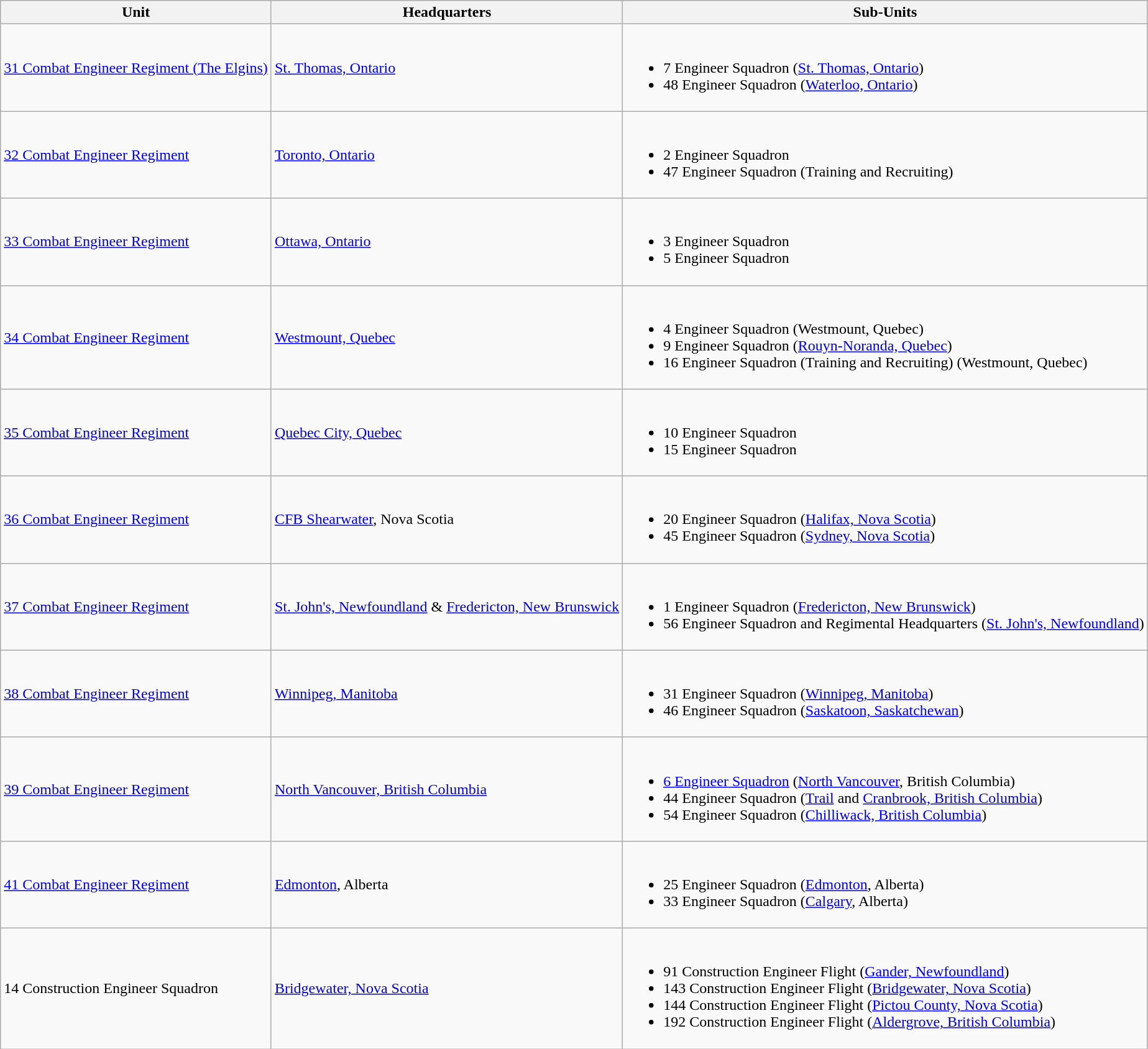<table class="wikitable">
<tr>
<th>Unit</th>
<th>Headquarters</th>
<th>Sub-Units</th>
</tr>
<tr>
<td><a href='#'>31 Combat Engineer Regiment (The Elgins)</a></td>
<td><a href='#'>St. Thomas, Ontario</a></td>
<td><br><ul><li>7 Engineer Squadron (<a href='#'>St. Thomas, Ontario</a>)</li><li>48 Engineer Squadron (<a href='#'>Waterloo, Ontario</a>)</li></ul></td>
</tr>
<tr>
<td><a href='#'>32 Combat Engineer Regiment</a></td>
<td><a href='#'>Toronto, Ontario</a></td>
<td><br><ul><li>2 Engineer Squadron</li><li>47 Engineer Squadron (Training and Recruiting)</li></ul></td>
</tr>
<tr>
<td><a href='#'>33 Combat Engineer Regiment</a></td>
<td><a href='#'>Ottawa, Ontario</a></td>
<td><br><ul><li>3 Engineer Squadron</li><li>5 Engineer Squadron</li></ul></td>
</tr>
<tr>
<td><a href='#'>34 Combat Engineer Regiment</a></td>
<td><a href='#'>Westmount, Quebec</a></td>
<td><br><ul><li>4 Engineer Squadron (Westmount, Quebec)</li><li>9 Engineer Squadron (<a href='#'>Rouyn-Noranda, Quebec</a>)</li><li>16 Engineer Squadron (Training and Recruiting) (Westmount, Quebec)</li></ul></td>
</tr>
<tr>
<td><a href='#'>35 Combat Engineer Regiment</a></td>
<td><a href='#'>Quebec City, Quebec</a></td>
<td><br><ul><li>10 Engineer Squadron</li><li>15 Engineer Squadron</li></ul></td>
</tr>
<tr>
<td><a href='#'>36 Combat Engineer Regiment</a></td>
<td><a href='#'>CFB Shearwater</a>, Nova Scotia</td>
<td><br><ul><li>20 Engineer Squadron (<a href='#'>Halifax, Nova Scotia</a>)</li><li>45 Engineer Squadron (<a href='#'>Sydney, Nova Scotia</a>)</li></ul></td>
</tr>
<tr>
<td><a href='#'>37 Combat Engineer Regiment</a></td>
<td><a href='#'>St. John's, Newfoundland</a> & <a href='#'>Fredericton, New Brunswick</a></td>
<td><br><ul><li>1 Engineer Squadron (<a href='#'>Fredericton, New Brunswick</a>)</li><li>56 Engineer Squadron and Regimental Headquarters (<a href='#'>St. John's, Newfoundland</a>)</li></ul></td>
</tr>
<tr>
<td><a href='#'>38 Combat Engineer Regiment</a></td>
<td><a href='#'>Winnipeg, Manitoba</a></td>
<td><br><ul><li>31 Engineer Squadron (<a href='#'>Winnipeg, Manitoba</a>)</li><li>46 Engineer Squadron (<a href='#'>Saskatoon, Saskatchewan</a>)</li></ul></td>
</tr>
<tr>
<td><a href='#'>39 Combat Engineer Regiment</a></td>
<td><a href='#'>North Vancouver, British Columbia</a></td>
<td><br><ul><li><a href='#'>6 Engineer Squadron</a> (<a href='#'>North Vancouver</a>, British Columbia)</li><li>44 Engineer Squadron (<a href='#'>Trail</a> and <a href='#'>Cranbrook, British Columbia</a>)</li><li>54 Engineer Squadron (<a href='#'>Chilliwack, British Columbia</a>)</li></ul></td>
</tr>
<tr>
<td><a href='#'>41 Combat Engineer Regiment</a></td>
<td><a href='#'>Edmonton</a>, Alberta</td>
<td><br><ul><li>25 Engineer Squadron (<a href='#'>Edmonton</a>, Alberta)</li><li>33 Engineer Squadron (<a href='#'>Calgary</a>, Alberta)</li></ul></td>
</tr>
<tr>
<td>14 Construction Engineer Squadron</td>
<td><a href='#'>Bridgewater, Nova Scotia</a></td>
<td><br><ul><li>91 Construction Engineer Flight (<a href='#'>Gander, Newfoundland</a>)</li><li>143 Construction Engineer Flight (<a href='#'>Bridgewater, Nova Scotia</a>)</li><li>144 Construction Engineer Flight (<a href='#'>Pictou County, Nova Scotia</a>)</li><li>192 Construction Engineer Flight (<a href='#'>Aldergrove, British Columbia</a>)</li></ul></td>
</tr>
</table>
